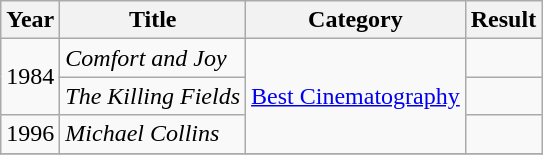<table class="wikitable">
<tr>
<th>Year</th>
<th>Title</th>
<th>Category</th>
<th>Result</th>
</tr>
<tr>
<td rowspan=2>1984</td>
<td><em>Comfort and Joy</em></td>
<td rowspan=3><a href='#'>Best Cinematography</a></td>
<td></td>
</tr>
<tr>
<td><em>The Killing Fields</em></td>
<td></td>
</tr>
<tr>
<td>1996</td>
<td><em>Michael Collins</em></td>
<td></td>
</tr>
<tr>
</tr>
</table>
